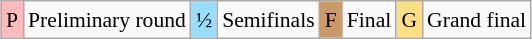<table class="wikitable" style="margin:0.5em auto; font-size:90%; line-height:1.25em; text-align:center;">
<tr>
<td bgcolor="#FFBBBB" align=center>P</td>
<td>Preliminary round</td>
<td bgcolor="#97DEFF" align=center>½</td>
<td>Semifinals</td>
<td bgcolor="#CC9966" align=center>F</td>
<td>Final</td>
<td bgcolor="#FFDF80" align=center>G</td>
<td>Grand final</td>
</tr>
</table>
